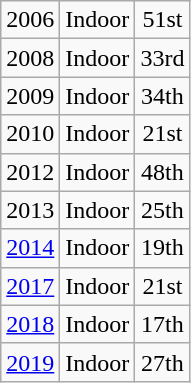<table class="wikitable sortable">
<tr align="center">
<td>2006</td>
<td>Indoor</td>
<td>51st</td>
</tr>
<tr align="center">
<td>2008</td>
<td>Indoor</td>
<td>33rd</td>
</tr>
<tr align="center">
<td>2009</td>
<td>Indoor</td>
<td>34th</td>
</tr>
<tr align="center">
<td>2010</td>
<td>Indoor</td>
<td>21st</td>
</tr>
<tr align="center">
<td>2012</td>
<td>Indoor</td>
<td>48th</td>
</tr>
<tr align="center">
<td>2013</td>
<td>Indoor</td>
<td>25th</td>
</tr>
<tr align="center">
<td><a href='#'>2014</a></td>
<td>Indoor</td>
<td>19th</td>
</tr>
<tr align="center">
<td><a href='#'>2017</a></td>
<td>Indoor</td>
<td>21st</td>
</tr>
<tr align="center">
<td><a href='#'>2018</a></td>
<td>Indoor</td>
<td>17th</td>
</tr>
<tr align="center">
<td><a href='#'>2019</a></td>
<td>Indoor</td>
<td>27th</td>
</tr>
</table>
